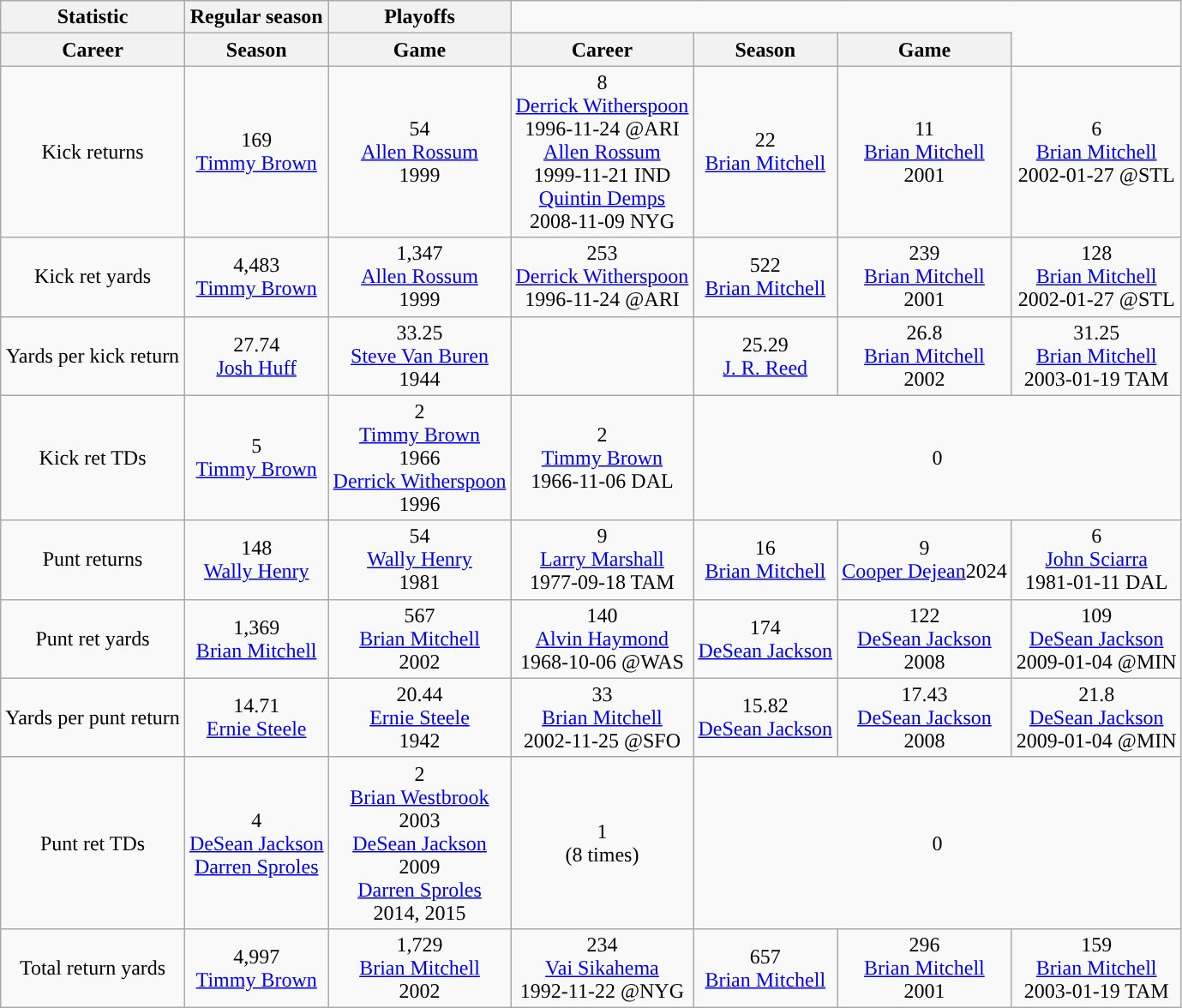<table class="wikitable" style="text-align:center">
<tr>
<th>Statistic</th>
<th>Regular season</th>
<th>Playoffs</th>
</tr>
<tr>
<th>Career</th>
<th>Season</th>
<th>Game</th>
<th>Career</th>
<th>Season</th>
<th>Game</th>
</tr>
<tr>
<td>Kick returns</td>
<td>169<br><a href='#'>Timmy Brown</a></td>
<td>54<br><a href='#'>Allen Rossum</a><br>1999</td>
<td>8<br><a href='#'>Derrick Witherspoon</a><br>1996-11-24 @ARI<br><a href='#'>Allen Rossum</a><br>1999-11-21 IND<br><a href='#'>Quintin Demps</a><br>2008-11-09 NYG</td>
<td>22<br><a href='#'>Brian Mitchell</a></td>
<td>11<br><a href='#'>Brian Mitchell</a><br>2001</td>
<td>6<br><a href='#'>Brian Mitchell</a><br>2002-01-27 @STL</td>
</tr>
<tr>
<td>Kick ret yards</td>
<td>4,483<br><a href='#'>Timmy Brown</a></td>
<td>1,347<br><a href='#'>Allen Rossum</a><br>1999</td>
<td>253<br><a href='#'>Derrick Witherspoon</a><br>1996-11-24 @ARI</td>
<td>522<br><a href='#'>Brian Mitchell</a></td>
<td>239<br><a href='#'>Brian Mitchell</a><br>2001</td>
<td>128<br><a href='#'>Brian Mitchell</a><br>2002-01-27 @STL</td>
</tr>
<tr>
<td>Yards per kick return</td>
<td>27.74<br><a href='#'>Josh Huff</a></td>
<td>33.25<br><a href='#'>Steve Van Buren</a><br>1944</td>
<td></td>
<td>25.29<br><a href='#'>J. R. Reed</a></td>
<td>26.8<br><a href='#'>Brian Mitchell</a><br>2002</td>
<td>31.25<br><a href='#'>Brian Mitchell</a><br>2003-01-19 TAM</td>
</tr>
<tr>
<td>Kick ret TDs</td>
<td>5<br><a href='#'>Timmy Brown</a></td>
<td>2<br><a href='#'>Timmy Brown</a><br>1966<br><a href='#'>Derrick Witherspoon</a><br>1996</td>
<td>2<br><a href='#'>Timmy Brown</a><br>1966-11-06 DAL</td>
<td colspan=3>0</td>
</tr>
<tr>
<td>Punt returns</td>
<td>148<br><a href='#'>Wally Henry</a></td>
<td>54<br><a href='#'>Wally Henry</a><br>1981</td>
<td>9<br><a href='#'>Larry Marshall</a><br>1977-09-18 TAM</td>
<td>16<br><a href='#'>Brian Mitchell</a></td>
<td>9<br><a href='#'>Cooper Dejean</a>2024</td>
<td>6<br><a href='#'>John Sciarra</a><br>1981-01-11 DAL</td>
</tr>
<tr>
<td>Punt ret yards</td>
<td>1,369<br><a href='#'>Brian Mitchell</a></td>
<td>567<br><a href='#'>Brian Mitchell</a><br>2002</td>
<td>140<br><a href='#'>Alvin Haymond</a><br>1968-10-06 @WAS</td>
<td>174<br><a href='#'>DeSean Jackson</a></td>
<td>122<br><a href='#'>DeSean Jackson</a><br>2008</td>
<td>109<br><a href='#'>DeSean Jackson</a><br>2009-01-04 @MIN</td>
</tr>
<tr>
<td>Yards per punt return</td>
<td>14.71<br><a href='#'>Ernie Steele</a></td>
<td>20.44<br><a href='#'>Ernie Steele</a><br>1942</td>
<td>33<br><a href='#'>Brian Mitchell</a><br>2002-11-25 @SFO</td>
<td>15.82<br><a href='#'>DeSean Jackson</a></td>
<td>17.43<br><a href='#'>DeSean Jackson</a><br>2008</td>
<td>21.8<br><a href='#'>DeSean Jackson</a><br>2009-01-04 @MIN</td>
</tr>
<tr>
<td>Punt ret TDs</td>
<td>4<br><a href='#'>DeSean Jackson</a><br><a href='#'>Darren Sproles</a></td>
<td>2<br><a href='#'>Brian Westbrook</a><br>2003<br><a href='#'>DeSean Jackson</a><br>2009<br><a href='#'>Darren Sproles</a><br>2014, 2015</td>
<td>1<br>(8 times)</td>
<td colspan=3>0</td>
</tr>
<tr>
<td>Total return yards</td>
<td>4,997<br><a href='#'>Timmy Brown</a></td>
<td>1,729<br><a href='#'>Brian Mitchell</a><br>2002</td>
<td>234<br><a href='#'>Vai Sikahema</a><br>1992-11-22 @NYG</td>
<td>657<br><a href='#'>Brian Mitchell</a></td>
<td>296<br><a href='#'>Brian Mitchell</a><br>2001</td>
<td>159<br><a href='#'>Brian Mitchell</a><br>2003-01-19 TAM</td>
</tr>
</table>
